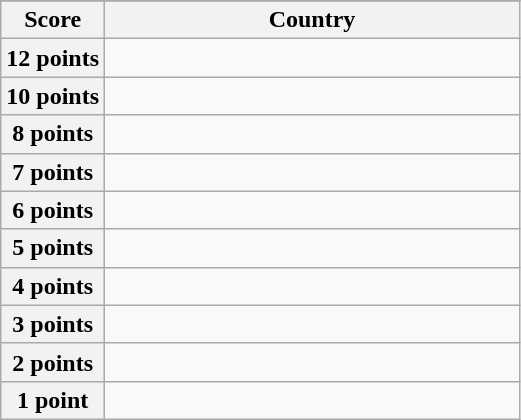<table class="wikitable">
<tr>
</tr>
<tr>
<th scope="col" width="20%">Score</th>
<th scope="col">Country</th>
</tr>
<tr>
<th scope="row">12 points</th>
<td></td>
</tr>
<tr>
<th scope="row">10 points</th>
<td></td>
</tr>
<tr>
<th scope="row">8 points</th>
<td></td>
</tr>
<tr>
<th scope="row">7 points</th>
<td></td>
</tr>
<tr>
<th scope="row">6 points</th>
<td></td>
</tr>
<tr>
<th scope="row">5 points</th>
<td></td>
</tr>
<tr>
<th scope="row">4 points</th>
<td></td>
</tr>
<tr>
<th scope="row">3 points</th>
<td></td>
</tr>
<tr>
<th scope="row">2 points</th>
<td></td>
</tr>
<tr>
<th scope="row">1 point</th>
<td></td>
</tr>
</table>
